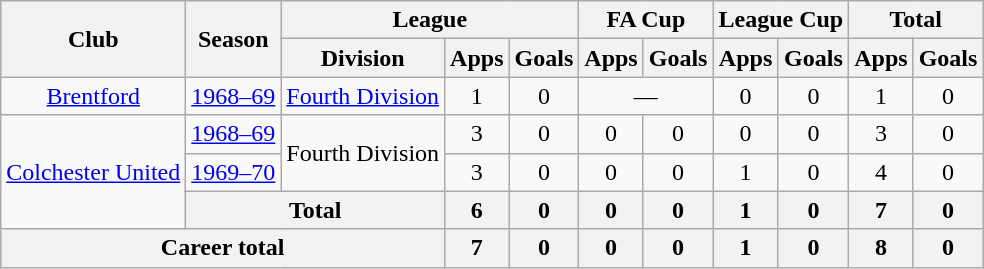<table class="wikitable" style="text-align: center;">
<tr>
<th rowspan="2">Club</th>
<th rowspan="2">Season</th>
<th colspan="3">League</th>
<th colspan="2">FA Cup</th>
<th colspan="2">League Cup</th>
<th colspan="2">Total</th>
</tr>
<tr>
<th>Division</th>
<th>Apps</th>
<th>Goals</th>
<th>Apps</th>
<th>Goals</th>
<th>Apps</th>
<th>Goals</th>
<th>Apps</th>
<th>Goals</th>
</tr>
<tr>
<td><a href='#'>Brentford</a></td>
<td><a href='#'>1968–69</a></td>
<td><a href='#'>Fourth Division</a></td>
<td>1</td>
<td>0</td>
<td colspan="2">—</td>
<td>0</td>
<td>0</td>
<td>1</td>
<td>0</td>
</tr>
<tr>
<td rowspan="3"><a href='#'>Colchester United</a></td>
<td><a href='#'>1968–69</a></td>
<td rowspan="2">Fourth Division</td>
<td>3</td>
<td>0</td>
<td>0</td>
<td>0</td>
<td>0</td>
<td>0</td>
<td>3</td>
<td>0</td>
</tr>
<tr>
<td><a href='#'>1969–70</a></td>
<td>3</td>
<td>0</td>
<td>0</td>
<td>0</td>
<td>1</td>
<td>0</td>
<td>4</td>
<td>0</td>
</tr>
<tr>
<th colspan="2">Total</th>
<th>6</th>
<th>0</th>
<th>0</th>
<th>0</th>
<th>1</th>
<th>0</th>
<th>7</th>
<th>0</th>
</tr>
<tr>
<th colspan="3">Career total</th>
<th>7</th>
<th>0</th>
<th>0</th>
<th>0</th>
<th>1</th>
<th>0</th>
<th>8</th>
<th>0</th>
</tr>
</table>
